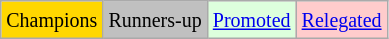<table class="wikitable">
<tr>
<td bgcolor=gold><small>Champions</small></td>
<td bgcolor=silver><small>Runners-up</small></td>
<td bgcolor="#DDFFDD"><small><a href='#'>Promoted</a></small></td>
<td bgcolor="#FFCCCC"><small><a href='#'>Relegated</a></small></td>
</tr>
</table>
